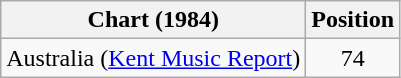<table class="wikitable">
<tr>
<th>Chart (1984)</th>
<th>Position</th>
</tr>
<tr>
<td>Australia (<a href='#'>Kent Music Report</a>)</td>
<td style="text-align:center;">74</td>
</tr>
</table>
